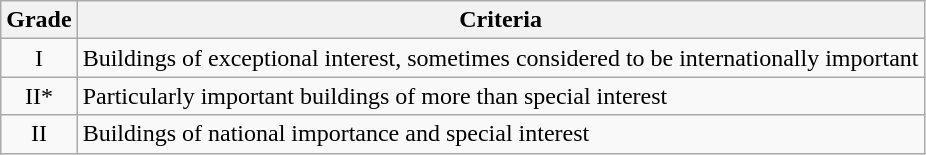<table class="wikitable">
<tr>
<th>Grade</th>
<th>Criteria</th>
</tr>
<tr>
<td align="center" >I</td>
<td>Buildings of exceptional interest, sometimes considered to be internationally important</td>
</tr>
<tr>
<td align="center" >II*</td>
<td>Particularly important buildings of more than special interest</td>
</tr>
<tr>
<td align="center" >II</td>
<td>Buildings of national importance and special interest</td>
</tr>
</table>
